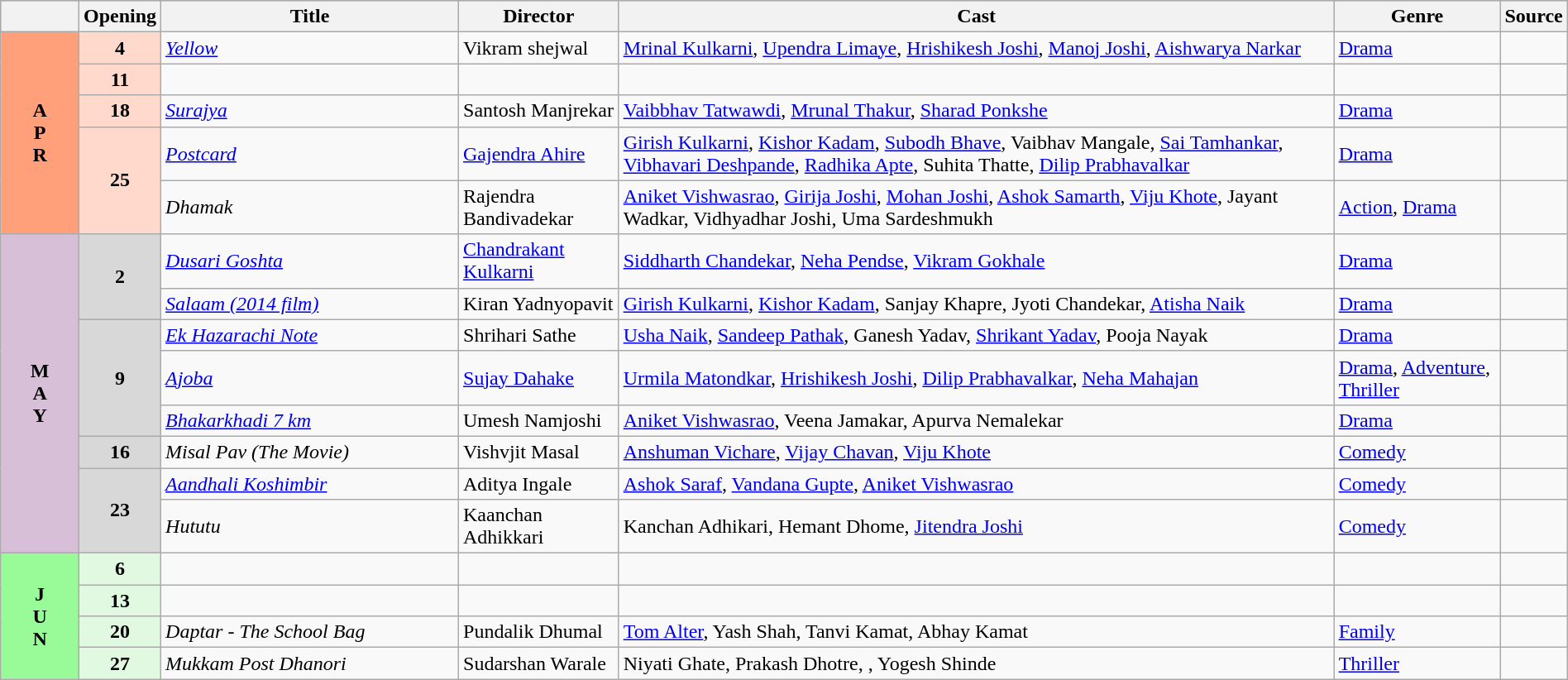<table class="wikitable" width="100%">
<tr style="background:#b0e0e6; text-align:center;">
<th style="width:5%;"></th>
<th><strong>Opening</strong></th>
<th style="width:19%;"><strong>Title</strong></th>
<th><strong>Director</strong></th>
<th><strong>Cast</strong></th>
<th><strong>Genre</strong></th>
<th><strong>Source</strong></th>
</tr>
<tr>
<td rowspan="5" style="text-align:center; background:#ffa07a;"><strong>A<br>P<br>R</strong></td>
<td rowspan="1" style="text-align:center; background:#ffdacc;"><strong>4</strong></td>
<td><em><a href='#'>Yellow</a></em></td>
<td>Vikram shejwal</td>
<td><a href='#'>Mrinal Kulkarni</a>, <a href='#'>Upendra Limaye</a>, <a href='#'>Hrishikesh Joshi</a>, <a href='#'>Manoj Joshi</a>, <a href='#'>Aishwarya Narkar</a></td>
<td><a href='#'>Drama</a></td>
<td></td>
</tr>
<tr>
<td rowspan="1" style="text-align:center; background:#ffdacc;"><strong>11</strong></td>
<td></td>
<td></td>
<td></td>
<td></td>
<td></td>
</tr>
<tr>
<td rowspan="1" style="text-align:center; background:#ffdacc;"><strong>18</strong></td>
<td><em><a href='#'>Surajya</a></em></td>
<td>Santosh Manjrekar</td>
<td><a href='#'>Vaibbhav Tatwawdi</a>, <a href='#'>Mrunal Thakur</a>, <a href='#'>Sharad Ponkshe</a></td>
<td><a href='#'>Drama</a></td>
<td></td>
</tr>
<tr>
<td rowspan="2" style="text-align:center; background:#ffdacc;"><strong>25</strong></td>
<td><em><a href='#'>Postcard</a></em></td>
<td><a href='#'>Gajendra Ahire</a></td>
<td><a href='#'>Girish Kulkarni</a>, <a href='#'>Kishor Kadam</a>, <a href='#'>Subodh Bhave</a>, Vaibhav Mangale, <a href='#'>Sai Tamhankar</a>, <a href='#'>Vibhavari Deshpande</a>, <a href='#'>Radhika Apte</a>, Suhita Thatte, <a href='#'>Dilip Prabhavalkar</a></td>
<td><a href='#'>Drama</a></td>
<td></td>
</tr>
<tr>
<td><em>Dhamak</em></td>
<td>Rajendra Bandivadekar</td>
<td><a href='#'>Aniket Vishwasrao</a>, <a href='#'>Girija Joshi</a>, <a href='#'>Mohan Joshi</a>, <a href='#'>Ashok Samarth</a>, <a href='#'>Viju Khote</a>, Jayant Wadkar, Vidhyadhar Joshi, Uma Sardeshmukh</td>
<td><a href='#'>Action</a>, <a href='#'>Drama</a></td>
<td></td>
</tr>
<tr>
<td rowspan="8" style="text-align:center; background:thistle;"><strong>M<br>A<br>Y</strong></td>
<td rowspan="2" style="text-align:center; background:#d8d8d8;"><strong>2</strong></td>
<td><em><a href='#'>Dusari Goshta</a></em></td>
<td><a href='#'>Chandrakant Kulkarni</a></td>
<td><a href='#'>Siddharth Chandekar</a>, <a href='#'>Neha Pendse</a>, <a href='#'>Vikram Gokhale</a></td>
<td><a href='#'>Drama</a></td>
<td></td>
</tr>
<tr>
<td><em><a href='#'>Salaam (2014 film)</a></em></td>
<td>Kiran Yadnyopavit</td>
<td><a href='#'>Girish Kulkarni</a>, <a href='#'>Kishor Kadam</a>, Sanjay Khapre, Jyoti Chandekar, <a href='#'>Atisha Naik</a></td>
<td><a href='#'>Drama</a></td>
<td></td>
</tr>
<tr>
<td rowspan="3" style="text-align:center; background:#d8d8d8;"><strong>9</strong></td>
<td><em><a href='#'>Ek Hazarachi Note</a></em></td>
<td>Shrihari Sathe</td>
<td><a href='#'>Usha Naik</a>, <a href='#'>Sandeep Pathak</a>, Ganesh Yadav, <a href='#'>Shrikant Yadav</a>, Pooja Nayak</td>
<td><a href='#'>Drama</a></td>
<td></td>
</tr>
<tr>
<td><em><a href='#'>Ajoba</a></em></td>
<td><a href='#'>Sujay Dahake</a></td>
<td><a href='#'>Urmila Matondkar</a>, <a href='#'>Hrishikesh Joshi</a>, <a href='#'>Dilip Prabhavalkar</a>, <a href='#'>Neha Mahajan</a></td>
<td><a href='#'>Drama</a>, <a href='#'>Adventure</a>, <a href='#'>Thriller</a></td>
<td></td>
</tr>
<tr>
<td><em><a href='#'>Bhakarkhadi 7 km</a></em></td>
<td>Umesh Namjoshi</td>
<td><a href='#'>Aniket Vishwasrao</a>, Veena Jamakar, Apurva Nemalekar</td>
<td><a href='#'>Drama</a></td>
<td></td>
</tr>
<tr>
<td rowspan="1" style="text-align:center; background:#d8d8d8;"><strong>16</strong></td>
<td><em>Misal Pav (The Movie)</em></td>
<td>Vishvjit Masal</td>
<td><a href='#'>Anshuman Vichare</a>, <a href='#'>Vijay Chavan</a>, <a href='#'>Viju Khote</a></td>
<td><a href='#'>Comedy</a></td>
<td></td>
</tr>
<tr>
<td rowspan="2" style="text-align:center; background:#d8d8d8;"><strong>23</strong></td>
<td><em><a href='#'>Aandhali Koshimbir</a></em></td>
<td>Aditya Ingale</td>
<td><a href='#'>Ashok Saraf</a>, <a href='#'>Vandana Gupte</a>, <a href='#'>Aniket Vishwasrao</a></td>
<td><a href='#'>Comedy</a></td>
<td></td>
</tr>
<tr>
<td><em>Hututu</em></td>
<td>Kaanchan Adhikkari</td>
<td>Kanchan Adhikari, Hemant Dhome, <a href='#'>Jitendra Joshi</a></td>
<td><a href='#'>Comedy</a></td>
<td></td>
</tr>
<tr>
<td rowspan="4" style="text-align:center;  background:#98fb98;"><strong>J<br>U<br>N</strong></td>
<td rowspan="1" style="text-align:center; background:#e0f9e0;"><strong>6</strong></td>
<td></td>
<td></td>
<td></td>
<td></td>
<td></td>
</tr>
<tr>
<td rowspan="1" style="text-align:center; background:#e0f9e0;"><strong>13</strong></td>
<td></td>
<td></td>
<td></td>
<td></td>
<td></td>
</tr>
<tr>
<td rowspan="1" style="text-align:center; background:#e0f9e0;"><strong>20</strong></td>
<td><em>Daptar - The School Bag</em></td>
<td>Pundalik Dhumal</td>
<td><a href='#'>Tom Alter</a>, Yash Shah, Tanvi Kamat, Abhay Kamat</td>
<td><a href='#'>Family</a></td>
<td></td>
</tr>
<tr>
<td rowspan="1" style="text-align:center; background:#e0f9e0;"><strong>27</strong></td>
<td><em>Mukkam Post Dhanori</em></td>
<td>Sudarshan Warale</td>
<td>Niyati Ghate, Prakash Dhotre, , Yogesh Shinde</td>
<td><a href='#'>Thriller</a></td>
<td></td>
</tr>
</table>
